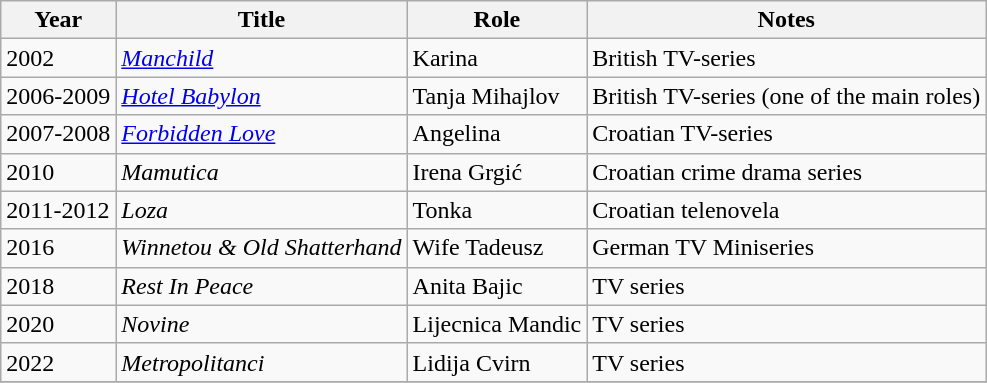<table class="wikitable sortable">
<tr>
<th>Year</th>
<th>Title</th>
<th>Role</th>
<th class="unsortable">Notes</th>
</tr>
<tr>
<td>2002</td>
<td><em><a href='#'>Manchild</a></em></td>
<td>Karina</td>
<td>British TV-series</td>
</tr>
<tr>
<td>2006-2009</td>
<td><em><a href='#'>Hotel Babylon</a></em></td>
<td>Tanja Mihajlov</td>
<td>British TV-series (one of the main roles)</td>
</tr>
<tr>
<td>2007-2008</td>
<td><em><a href='#'>Forbidden Love</a></em></td>
<td>Angelina</td>
<td>Croatian TV-series</td>
</tr>
<tr>
<td>2010</td>
<td><em>Mamutica</em></td>
<td>Irena Grgić</td>
<td>Croatian crime drama series</td>
</tr>
<tr>
<td>2011-2012</td>
<td><em>Loza</em></td>
<td>Tonka</td>
<td>Croatian telenovela</td>
</tr>
<tr>
<td>2016</td>
<td><em>Winnetou & Old Shatterhand</em></td>
<td>Wife Tadeusz</td>
<td>German TV Miniseries</td>
</tr>
<tr>
<td>2018</td>
<td><em>Rest In Peace</em></td>
<td>Anita Bajic</td>
<td>TV series</td>
</tr>
<tr>
<td>2020</td>
<td><em>Novine</em></td>
<td>Lijecnica Mandic</td>
<td>TV series</td>
</tr>
<tr>
<td>2022</td>
<td><em>Metropolitanci</em></td>
<td>Lidija Cvirn</td>
<td>TV series</td>
</tr>
<tr>
</tr>
</table>
